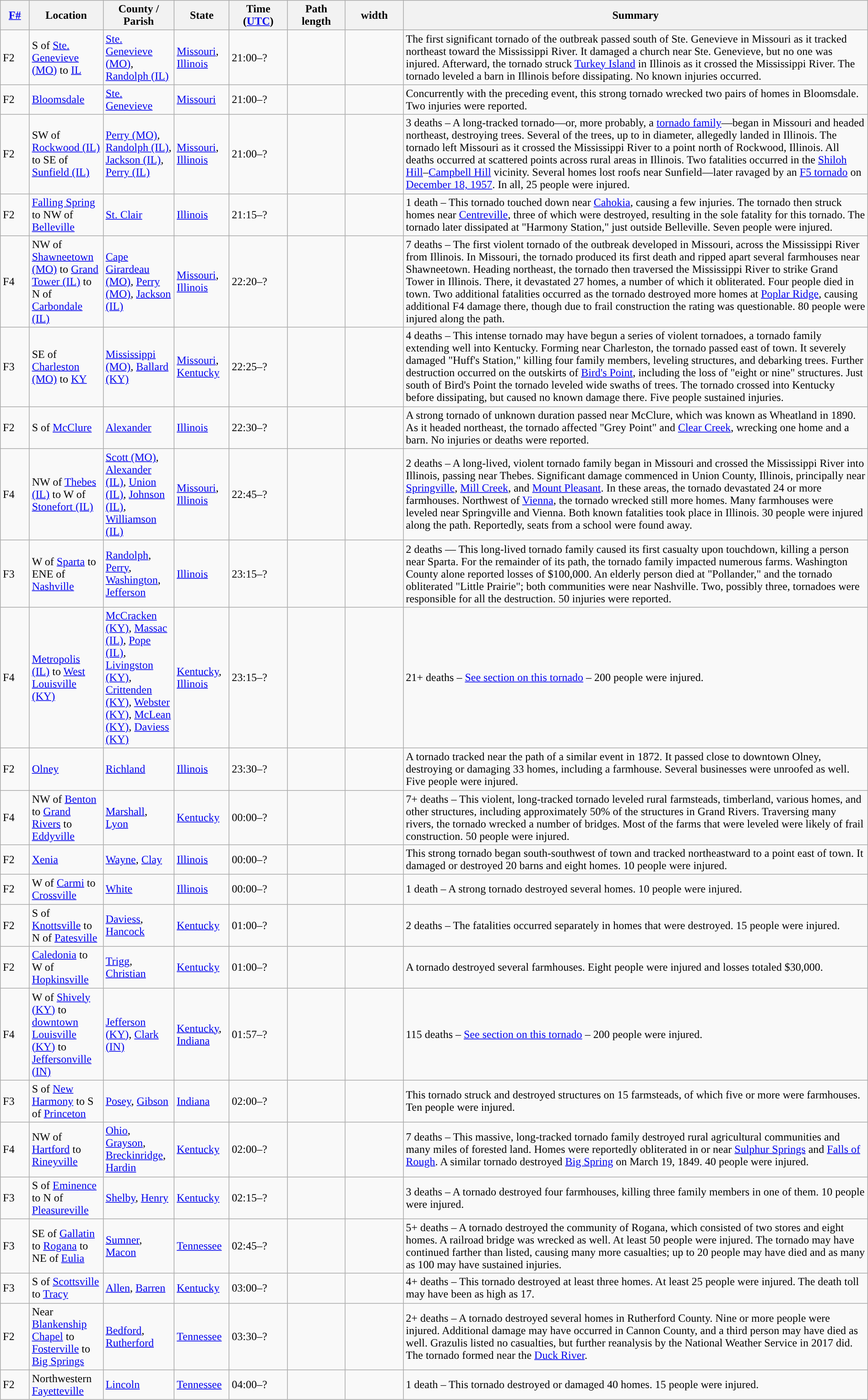<table class="wikitable sortable" style="width:100%;">
<tr>
<th scope="col"  style="width:3%; text-align:center;"><a href='#'>F#</a></th>
<th scope="col"  style="width:7%; text-align:center;" class="unsortable">Location</th>
<th scope="col"  style="width:6%; text-align:center;" class="unsortable">County / Parish</th>
<th scope="col"  style="width:5%; text-align:center;">State</th>
<th scope="col"  style="width:6%; text-align:center;">Time (<a href='#'>UTC</a>)</th>
<th scope="col"  style="width:6%; text-align:center;">Path length</th>
<th scope="col"  style="width:6%; text-align:center;"> width</th>
<th scope="col" class="unsortable" style="width:48%; text-align:center;">Summary</th>
</tr>
<tr>
<td>F2</td>
<td>S of <a href='#'>Ste. Genevieve (MO)</a> to <a href='#'>IL</a></td>
<td><a href='#'>Ste. Genevieve (MO)</a>, <a href='#'>Randolph (IL)</a></td>
<td><a href='#'>Missouri</a>, <a href='#'>Illinois</a></td>
<td>21:00–?</td>
<td></td>
<td></td>
<td>The first significant tornado of the outbreak passed  south of Ste. Genevieve in Missouri as it tracked northeast toward the Mississippi River. It damaged a church near Ste. Genevieve, but no one was injured. Afterward, the tornado struck <a href='#'>Turkey Island</a> in Illinois as it crossed the Mississippi River. The tornado leveled a barn in Illinois before dissipating. No known injuries occurred.</td>
</tr>
<tr>
<td>F2</td>
<td><a href='#'>Bloomsdale</a></td>
<td><a href='#'>Ste. Genevieve</a></td>
<td><a href='#'>Missouri</a></td>
<td>21:00–?</td>
<td></td>
<td></td>
<td>Concurrently with the preceding event, this strong tornado wrecked two pairs of homes in Bloomsdale. Two injuries were reported.</td>
</tr>
<tr>
<td>F2</td>
<td>SW of <a href='#'>Rockwood (IL)</a> to SE of <a href='#'>Sunfield (IL)</a></td>
<td><a href='#'>Perry (MO)</a>, <a href='#'>Randolph (IL)</a>, <a href='#'>Jackson (IL)</a>, <a href='#'>Perry (IL)</a></td>
<td><a href='#'>Missouri</a>, <a href='#'>Illinois</a></td>
<td>21:00–?</td>
<td></td>
<td></td>
<td>3 deaths – A long-tracked tornado—or, more probably, a <a href='#'>tornado family</a>—began in Missouri and headed northeast, destroying trees. Several of the trees, up to  in diameter, allegedly landed in Illinois. The tornado left Missouri as it crossed the Mississippi River to a point north of Rockwood, Illinois. All deaths occurred at scattered points across rural areas in Illinois. Two fatalities occurred in the <a href='#'>Shiloh Hill</a>–<a href='#'>Campbell Hill</a> vicinity. Several homes lost roofs near Sunfield—later ravaged by an <a href='#'>F5 tornado</a> on <a href='#'>December 18, 1957</a>. In all, 25 people were injured.</td>
</tr>
<tr>
<td>F2</td>
<td><a href='#'>Falling Spring</a> to NW of <a href='#'>Belleville</a></td>
<td><a href='#'>St. Clair</a></td>
<td><a href='#'>Illinois</a></td>
<td>21:15–?</td>
<td></td>
<td></td>
<td>1 death – This tornado touched down near <a href='#'>Cahokia</a>, causing a few injuries. The tornado then struck homes near <a href='#'>Centreville</a>, three of which were destroyed, resulting in the sole fatality for this tornado. The tornado later dissipated at "Harmony Station," just outside Belleville. Seven people were injured.</td>
</tr>
<tr>
<td>F4</td>
<td>NW of <a href='#'>Shawneetown (MO)</a> to <a href='#'>Grand Tower (IL)</a> to N of <a href='#'>Carbondale (IL)</a></td>
<td><a href='#'>Cape Girardeau (MO)</a>, <a href='#'>Perry (MO)</a>, <a href='#'>Jackson (IL)</a></td>
<td><a href='#'>Missouri</a>, <a href='#'>Illinois</a></td>
<td>22:20–?</td>
<td></td>
<td></td>
<td>7 deaths – The first violent tornado of the outbreak developed in Missouri, across the Mississippi River from Illinois. In Missouri, the tornado produced its first death and ripped apart several farmhouses near Shawneetown. Heading northeast, the tornado then traversed the Mississippi River to strike Grand Tower in Illinois. There, it devastated 27 homes, a number of which it obliterated. Four people died in town. Two additional fatalities occurred as the tornado destroyed more homes at <a href='#'>Poplar Ridge</a>, causing additional F4 damage there, though due to frail construction the rating was questionable. 80 people were injured along the path.</td>
</tr>
<tr>
<td>F3</td>
<td>SE of <a href='#'>Charleston (MO)</a> to <a href='#'>KY</a></td>
<td><a href='#'>Mississippi (MO)</a>, <a href='#'>Ballard (KY)</a></td>
<td><a href='#'>Missouri</a>, <a href='#'>Kentucky</a></td>
<td>22:25–?</td>
<td></td>
<td></td>
<td>4 deaths – This intense tornado may have begun a series of violent tornadoes, a tornado family extending well into Kentucky. Forming near Charleston, the tornado passed  east of town. It severely damaged "Huff's Station," killing four family members, leveling structures, and debarking trees. Further destruction occurred on the outskirts of <a href='#'>Bird's Point</a>, including the loss of "eight or nine" structures. Just south of Bird's Point the tornado leveled wide swaths of trees. The tornado crossed into Kentucky before dissipating, but caused no known damage there. Five people sustained injuries.</td>
</tr>
<tr>
<td>F2</td>
<td>S of <a href='#'>McClure</a></td>
<td><a href='#'>Alexander</a></td>
<td><a href='#'>Illinois</a></td>
<td>22:30–?</td>
<td></td>
<td></td>
<td>A strong tornado of unknown duration passed near McClure, which was known as Wheatland in 1890. As it headed northeast, the tornado affected "Grey Point" and <a href='#'>Clear Creek</a>, wrecking one home and a barn. No injuries or deaths were reported.</td>
</tr>
<tr>
<td>F4</td>
<td>NW of <a href='#'>Thebes (IL)</a> to W of <a href='#'>Stonefort (IL)</a></td>
<td><a href='#'>Scott (MO)</a>, <a href='#'>Alexander (IL)</a>, <a href='#'>Union (IL)</a>, <a href='#'>Johnson (IL)</a>, <a href='#'>Williamson (IL)</a></td>
<td><a href='#'>Missouri</a>, <a href='#'>Illinois</a></td>
<td>22:45–?</td>
<td></td>
<td></td>
<td>2 deaths – A long-lived, violent tornado family began in Missouri and crossed the Mississippi River into Illinois, passing near Thebes. Significant damage commenced in Union County, Illinois, principally near <a href='#'>Springville</a>, <a href='#'>Mill Creek</a>, and <a href='#'>Mount Pleasant</a>. In these areas, the tornado devastated 24 or more farmhouses. Northwest of <a href='#'>Vienna</a>, the tornado wrecked still more homes. Many farmhouses were leveled near Springville and Vienna. Both known fatalities took place in Illinois. 30 people were injured along the path. Reportedly, seats from a school were found  away.</td>
</tr>
<tr>
<td>F3</td>
<td>W of <a href='#'>Sparta</a> to ENE of <a href='#'>Nashville</a></td>
<td><a href='#'>Randolph</a>, <a href='#'>Perry</a>, <a href='#'>Washington</a>, <a href='#'>Jefferson</a></td>
<td><a href='#'>Illinois</a></td>
<td>23:15–?</td>
<td></td>
<td></td>
<td>2 deaths — This long-lived tornado family caused its first casualty upon touchdown, killing a person near Sparta. For the remainder of its path, the tornado family impacted numerous farms. Washington County alone reported losses of $100,000. An elderly person died at "Pollander," and the tornado obliterated "Little Prairie"; both communities were near Nashville. Two, possibly three, tornadoes were responsible for all the destruction. 50 injuries were reported.</td>
</tr>
<tr>
<td>F4</td>
<td><a href='#'>Metropolis (IL)</a> to <a href='#'>West Louisville (KY)</a></td>
<td><a href='#'>McCracken (KY)</a>, <a href='#'>Massac (IL)</a>, <a href='#'>Pope (IL)</a>, <a href='#'>Livingston (KY)</a>, <a href='#'>Crittenden (KY)</a>, <a href='#'>Webster (KY)</a>, <a href='#'>McLean (KY)</a>, <a href='#'>Daviess (KY)</a></td>
<td><a href='#'>Kentucky</a>, <a href='#'>Illinois</a></td>
<td>23:15–?</td>
<td></td>
<td></td>
<td>21+ deaths – <a href='#'>See section on this tornado</a> – 200 people were injured.</td>
</tr>
<tr>
<td>F2</td>
<td><a href='#'>Olney</a></td>
<td><a href='#'>Richland</a></td>
<td><a href='#'>Illinois</a></td>
<td>23:30–?</td>
<td></td>
<td></td>
<td>A tornado tracked near the path of a similar event in 1872. It passed close to downtown Olney, destroying or damaging 33 homes, including a farmhouse. Several businesses were unroofed as well. Five people were injured.</td>
</tr>
<tr>
<td>F4</td>
<td>NW of <a href='#'>Benton</a> to <a href='#'>Grand Rivers</a> to <a href='#'>Eddyville</a></td>
<td><a href='#'>Marshall</a>, <a href='#'>Lyon</a></td>
<td><a href='#'>Kentucky</a></td>
<td>00:00–?</td>
<td></td>
<td></td>
<td>7+ deaths – This violent, long-tracked tornado leveled rural farmsteads, timberland, various homes, and other structures, including approximately 50% of the structures in Grand Rivers. Traversing many rivers, the tornado wrecked a number of bridges. Most of the farms that were leveled were likely of frail construction. 50 people were injured.</td>
</tr>
<tr>
<td>F2</td>
<td><a href='#'>Xenia</a></td>
<td><a href='#'>Wayne</a>, <a href='#'>Clay</a></td>
<td><a href='#'>Illinois</a></td>
<td>00:00–?</td>
<td></td>
<td></td>
<td>This strong tornado began south-southwest of town and tracked northeastward to a point east of town. It damaged or destroyed 20 barns and eight homes. 10 people were injured.</td>
</tr>
<tr>
<td>F2</td>
<td>W of <a href='#'>Carmi</a> to <a href='#'>Crossville</a></td>
<td><a href='#'>White</a></td>
<td><a href='#'>Illinois</a></td>
<td>00:00–?</td>
<td></td>
<td></td>
<td>1 death – A strong tornado destroyed several homes. 10 people were injured.</td>
</tr>
<tr>
<td>F2</td>
<td>S of <a href='#'>Knottsville</a> to N of <a href='#'>Patesville</a></td>
<td><a href='#'>Daviess</a>, <a href='#'>Hancock</a></td>
<td><a href='#'>Kentucky</a></td>
<td>01:00–?</td>
<td></td>
<td></td>
<td>2 deaths – The fatalities occurred separately in homes that were destroyed. 15 people were injured.</td>
</tr>
<tr>
<td>F2</td>
<td><a href='#'>Caledonia</a> to W of <a href='#'>Hopkinsville</a></td>
<td><a href='#'>Trigg</a>, <a href='#'>Christian</a></td>
<td><a href='#'>Kentucky</a></td>
<td>01:00–?</td>
<td></td>
<td></td>
<td>A tornado destroyed several farmhouses. Eight people were injured and losses totaled $30,000.</td>
</tr>
<tr>
<td>F4</td>
<td>W of <a href='#'>Shively (KY)</a> to <a href='#'>downtown Louisville (KY)</a> to <a href='#'>Jeffersonville (IN)</a></td>
<td><a href='#'>Jefferson (KY)</a>, <a href='#'>Clark (IN)</a></td>
<td><a href='#'>Kentucky</a>, <a href='#'>Indiana</a></td>
<td>01:57–?</td>
<td></td>
<td></td>
<td>115 deaths – <a href='#'>See section on this tornado</a> – 200 people were injured.</td>
</tr>
<tr>
<td>F3</td>
<td>S of <a href='#'>New Harmony</a> to S of <a href='#'>Princeton</a></td>
<td><a href='#'>Posey</a>, <a href='#'>Gibson</a></td>
<td><a href='#'>Indiana</a></td>
<td>02:00–?</td>
<td></td>
<td></td>
<td>This tornado struck and destroyed structures on 15 farmsteads, of which five or more were farmhouses. Ten people were injured.</td>
</tr>
<tr>
<td>F4</td>
<td>NW of <a href='#'>Hartford</a> to <a href='#'>Rineyville</a></td>
<td><a href='#'>Ohio</a>, <a href='#'>Grayson</a>, <a href='#'>Breckinridge</a>, <a href='#'>Hardin</a></td>
<td><a href='#'>Kentucky</a></td>
<td>02:00–?</td>
<td></td>
<td></td>
<td>7 deaths – This massive, long-tracked tornado family destroyed rural agricultural communities and many miles of forested land. Homes were reportedly obliterated in or near <a href='#'>Sulphur Springs</a> and <a href='#'>Falls of Rough</a>. A similar tornado destroyed <a href='#'>Big Spring</a> on March 19, 1849. 40 people were injured.</td>
</tr>
<tr>
<td>F3</td>
<td>S of <a href='#'>Eminence</a> to N of <a href='#'>Pleasureville</a></td>
<td><a href='#'>Shelby</a>, <a href='#'>Henry</a></td>
<td><a href='#'>Kentucky</a></td>
<td>02:15–?</td>
<td></td>
<td></td>
<td>3 deaths – A tornado destroyed four farmhouses, killing three family members in one of them. 10 people were injured.</td>
</tr>
<tr>
<td>F3</td>
<td>SE of <a href='#'>Gallatin</a> to <a href='#'>Rogana</a> to NE of <a href='#'>Eulia</a></td>
<td><a href='#'>Sumner</a>, <a href='#'>Macon</a></td>
<td><a href='#'>Tennessee</a></td>
<td>02:45–?</td>
<td></td>
<td></td>
<td>5+ deaths – A tornado destroyed the community of Rogana, which consisted of two stores and eight homes. A railroad bridge was wrecked as well. At least 50 people were injured. The tornado may have continued farther than listed, causing many more casualties; up to 20 people may have died and as many as 100 may have sustained injuries.</td>
</tr>
<tr>
<td>F3</td>
<td>S of <a href='#'>Scottsville</a> to <a href='#'>Tracy</a></td>
<td><a href='#'>Allen</a>, <a href='#'>Barren</a></td>
<td><a href='#'>Kentucky</a></td>
<td>03:00–?</td>
<td></td>
<td></td>
<td>4+ deaths – This tornado destroyed at least three homes. At least 25 people were injured. The death toll may have been as high as 17.</td>
</tr>
<tr>
<td>F2</td>
<td>Near <a href='#'>Blankenship Chapel</a> to <a href='#'>Fosterville</a> to <a href='#'>Big Springs</a></td>
<td><a href='#'>Bedford</a>, <a href='#'>Rutherford</a></td>
<td><a href='#'>Tennessee</a></td>
<td>03:30–?</td>
<td></td>
<td></td>
<td>2+ deaths – A tornado destroyed several homes in Rutherford County. Nine or more people were injured. Additional damage may have occurred in Cannon County, and a third person may have died as well. Grazulis listed no casualties, but further reanalysis by the National Weather Service in 2017 did. The tornado formed near the <a href='#'>Duck River</a>.</td>
</tr>
<tr>
<td>F2</td>
<td>Northwestern <a href='#'>Fayetteville</a></td>
<td><a href='#'>Lincoln</a></td>
<td><a href='#'>Tennessee</a></td>
<td>04:00–?</td>
<td></td>
<td></td>
<td>1 death – This tornado destroyed or damaged 40 homes. 15 people were injured.</td>
</tr>
</table>
